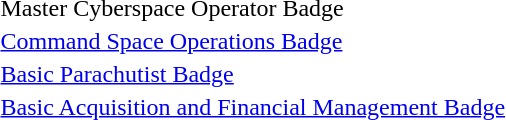<table>
<tr>
<td>Master Cyberspace Operator Badge</td>
</tr>
<tr>
<td> <a href='#'>Command Space Operations Badge</a></td>
</tr>
<tr>
<td>  <a href='#'>Basic Parachutist Badge</a></td>
</tr>
<tr>
<td> <a href='#'>Basic Acquisition and Financial Management Badge</a></td>
</tr>
</table>
